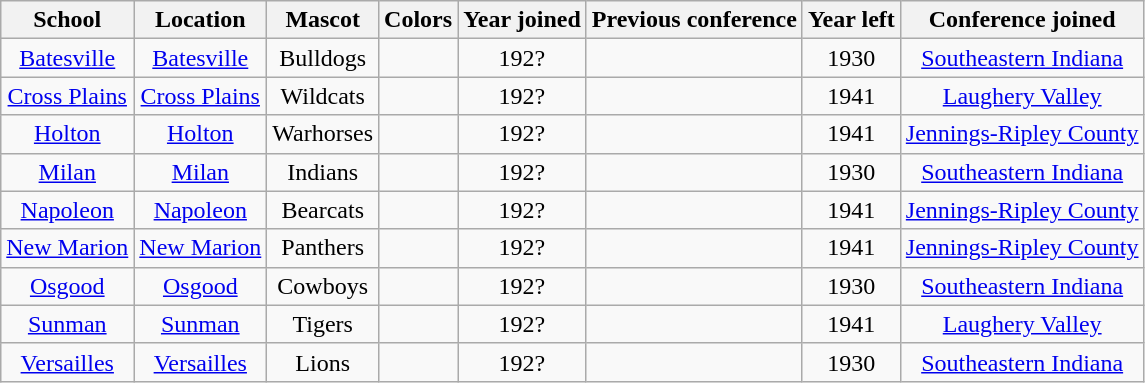<table class="wikitable" style="text-align:center;">
<tr>
<th>School</th>
<th>Location</th>
<th>Mascot</th>
<th>Colors</th>
<th>Year joined</th>
<th>Previous conference</th>
<th>Year left</th>
<th>Conference joined</th>
</tr>
<tr>
<td><a href='#'>Batesville</a></td>
<td><a href='#'>Batesville</a></td>
<td>Bulldogs</td>
<td> </td>
<td>192?</td>
<td></td>
<td>1930</td>
<td><a href='#'>Southeastern Indiana</a></td>
</tr>
<tr>
<td><a href='#'>Cross Plains</a></td>
<td><a href='#'>Cross Plains</a></td>
<td>Wildcats</td>
<td> </td>
<td>192?</td>
<td></td>
<td>1941</td>
<td><a href='#'>Laughery Valley</a></td>
</tr>
<tr>
<td><a href='#'>Holton</a></td>
<td><a href='#'>Holton</a></td>
<td>Warhorses</td>
<td> </td>
<td>192?</td>
<td></td>
<td>1941</td>
<td><a href='#'>Jennings-Ripley County</a></td>
</tr>
<tr>
<td><a href='#'>Milan</a></td>
<td><a href='#'>Milan</a></td>
<td>Indians</td>
<td>  </td>
<td>192?</td>
<td></td>
<td>1930</td>
<td><a href='#'>Southeastern Indiana</a></td>
</tr>
<tr>
<td><a href='#'>Napoleon</a></td>
<td><a href='#'>Napoleon</a></td>
<td>Bearcats</td>
<td> </td>
<td>192?</td>
<td></td>
<td>1941</td>
<td><a href='#'>Jennings-Ripley County</a></td>
</tr>
<tr>
<td><a href='#'>New Marion</a></td>
<td><a href='#'>New Marion</a></td>
<td>Panthers</td>
<td> </td>
<td>192?</td>
<td></td>
<td>1941</td>
<td><a href='#'>Jennings-Ripley County</a></td>
</tr>
<tr>
<td><a href='#'>Osgood</a></td>
<td><a href='#'>Osgood</a></td>
<td>Cowboys</td>
<td> </td>
<td>192?</td>
<td></td>
<td>1930</td>
<td><a href='#'>Southeastern Indiana</a></td>
</tr>
<tr>
<td><a href='#'>Sunman</a></td>
<td><a href='#'>Sunman</a></td>
<td>Tigers</td>
<td>  </td>
<td>192?</td>
<td></td>
<td>1941</td>
<td><a href='#'>Laughery Valley</a></td>
</tr>
<tr>
<td><a href='#'>Versailles</a></td>
<td><a href='#'>Versailles</a></td>
<td>Lions</td>
<td> </td>
<td>192?</td>
<td></td>
<td>1930</td>
<td><a href='#'>Southeastern Indiana</a></td>
</tr>
</table>
